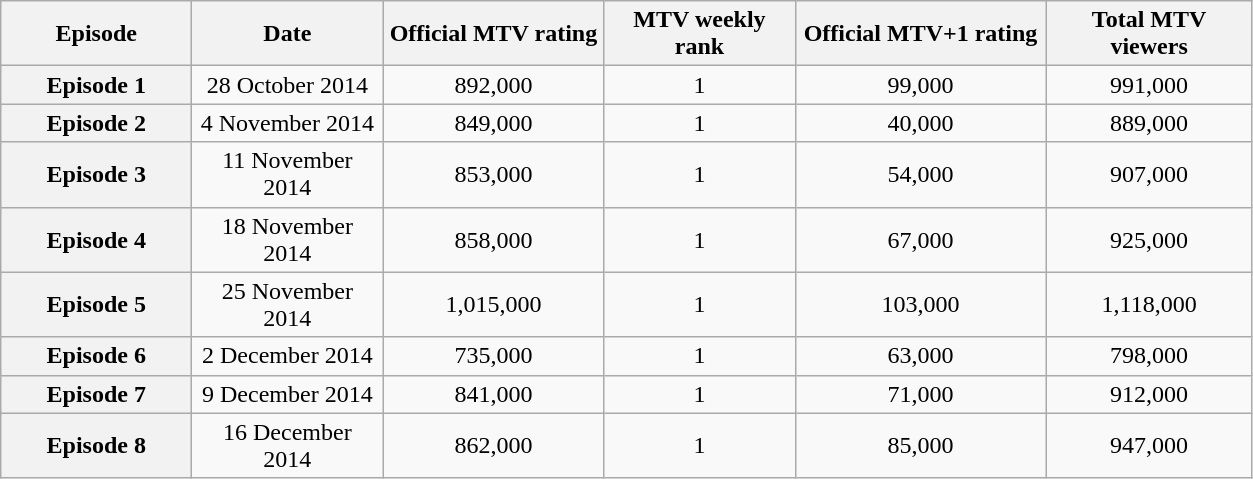<table class="wikitable sortable" style="text-align:center">
<tr>
<th scope="col" style="width:120px;">Episode</th>
<th scope="col" style="width:120px;">Date</th>
<th scope="col" style="width:140px;">Official MTV rating</th>
<th scope="col" style="width:120px;">MTV weekly rank</th>
<th scope="col" style="width:160px;">Official MTV+1 rating</th>
<th scope="col" style="width:130px;">Total MTV viewers</th>
</tr>
<tr>
<th scope="row">Episode 1</th>
<td>28 October 2014</td>
<td>892,000</td>
<td>1</td>
<td>99,000</td>
<td>991,000</td>
</tr>
<tr>
<th scope="row">Episode 2</th>
<td>4 November 2014</td>
<td>849,000</td>
<td>1</td>
<td>40,000</td>
<td>889,000</td>
</tr>
<tr>
<th scope="row">Episode 3</th>
<td>11 November 2014</td>
<td>853,000</td>
<td>1</td>
<td>54,000</td>
<td>907,000</td>
</tr>
<tr>
<th scope="row">Episode 4</th>
<td>18 November 2014</td>
<td>858,000</td>
<td>1</td>
<td>67,000</td>
<td>925,000</td>
</tr>
<tr>
<th scope="row">Episode 5</th>
<td>25 November 2014</td>
<td>1,015,000</td>
<td>1</td>
<td>103,000</td>
<td>1,118,000</td>
</tr>
<tr>
<th scope="row">Episode 6</th>
<td>2 December 2014</td>
<td>735,000</td>
<td>1</td>
<td>63,000</td>
<td>798,000</td>
</tr>
<tr>
<th scope="row">Episode 7</th>
<td>9 December 2014</td>
<td>841,000</td>
<td>1</td>
<td>71,000</td>
<td>912,000</td>
</tr>
<tr>
<th scope="row">Episode 8</th>
<td>16 December 2014</td>
<td>862,000</td>
<td>1</td>
<td>85,000</td>
<td>947,000</td>
</tr>
</table>
